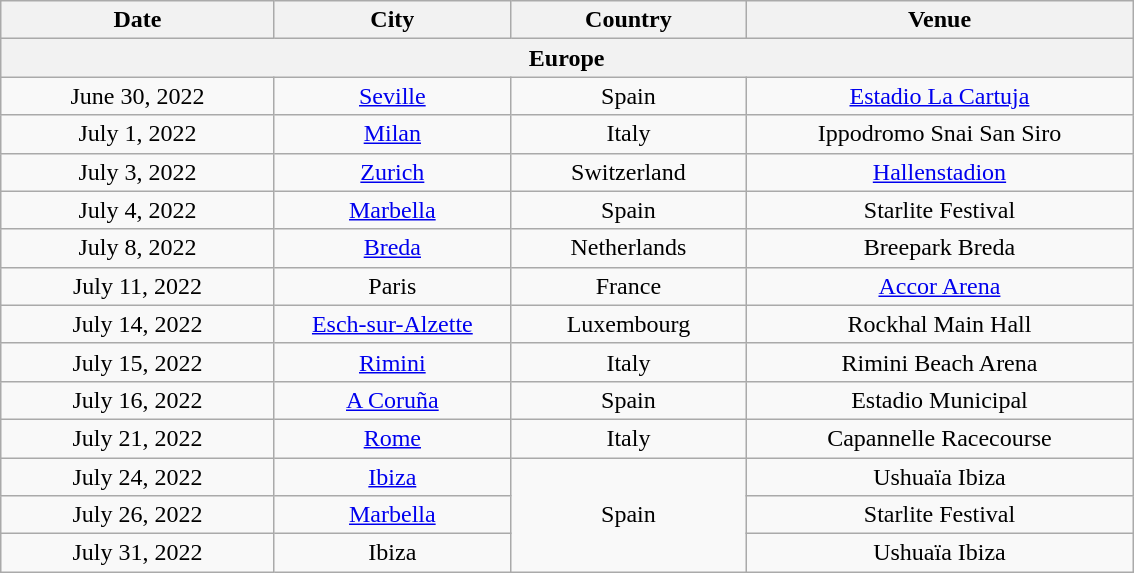<table class="wikitable" style="text-align:center;">
<tr>
<th style="width:175px;">Date</th>
<th style="width:150px;">City</th>
<th style="width:150px;">Country</th>
<th style="width:250px;">Venue</th>
</tr>
<tr>
<th colspan="4">Europe</th>
</tr>
<tr>
<td>June 30, 2022</td>
<td><a href='#'>Seville</a></td>
<td>Spain</td>
<td><a href='#'>Estadio La Cartuja</a></td>
</tr>
<tr>
<td>July 1, 2022</td>
<td><a href='#'>Milan</a></td>
<td>Italy</td>
<td>Ippodromo Snai San Siro</td>
</tr>
<tr>
<td>July 3, 2022</td>
<td><a href='#'>Zurich</a></td>
<td>Switzerland</td>
<td><a href='#'>Hallenstadion</a></td>
</tr>
<tr>
<td>July 4, 2022</td>
<td><a href='#'>Marbella</a></td>
<td>Spain</td>
<td>Starlite Festival</td>
</tr>
<tr>
<td>July 8, 2022</td>
<td><a href='#'>Breda</a></td>
<td>Netherlands</td>
<td>Breepark Breda</td>
</tr>
<tr>
<td>July 11, 2022</td>
<td>Paris</td>
<td>France</td>
<td><a href='#'>Accor Arena</a></td>
</tr>
<tr>
<td>July 14, 2022</td>
<td><a href='#'>Esch-sur-Alzette</a></td>
<td>Luxembourg</td>
<td>Rockhal Main Hall</td>
</tr>
<tr>
<td>July 15, 2022</td>
<td><a href='#'>Rimini</a></td>
<td>Italy</td>
<td>Rimini Beach Arena</td>
</tr>
<tr>
<td>July 16, 2022</td>
<td><a href='#'>A Coruña</a></td>
<td>Spain</td>
<td>Estadio Municipal</td>
</tr>
<tr>
<td>July 21, 2022</td>
<td><a href='#'>Rome</a></td>
<td>Italy</td>
<td>Capannelle Racecourse</td>
</tr>
<tr>
<td>July 24, 2022</td>
<td><a href='#'>Ibiza</a></td>
<td rowspan="3">Spain</td>
<td>Ushuaïa Ibiza</td>
</tr>
<tr>
<td>July 26, 2022</td>
<td><a href='#'>Marbella</a></td>
<td>Starlite Festival</td>
</tr>
<tr>
<td>July 31, 2022</td>
<td>Ibiza</td>
<td>Ushuaïa Ibiza</td>
</tr>
</table>
